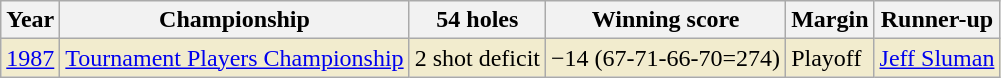<table class="wikitable">
<tr>
<th>Year</th>
<th>Championship</th>
<th>54 holes</th>
<th>Winning score</th>
<th>Margin</th>
<th>Runner-up</th>
</tr>
<tr style="background:#f2ecce;">
<td><a href='#'>1987</a></td>
<td><a href='#'>Tournament Players Championship</a></td>
<td>2 shot deficit</td>
<td>−14 (67-71-66-70=274)</td>
<td>Playoff</td>
<td> <a href='#'>Jeff Sluman</a></td>
</tr>
</table>
